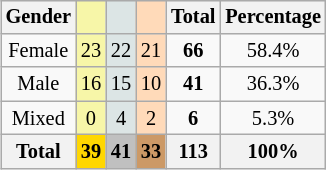<table class=wikitable style="font-size:85%; float:right; text-align:center">
<tr>
<th>Gender</th>
<td bgcolor=F7F6A8></td>
<td bgcolor=DCE5E5></td>
<td bgcolor=FFDAB9></td>
<th>Total</th>
<th>Percentage</th>
</tr>
<tr>
<td>Female</td>
<td bgcolor=F7F6A8>23</td>
<td bgcolor=DCE5E5>22</td>
<td bgcolor=FFDAB9>21</td>
<td><strong>66</strong></td>
<td>58.4%</td>
</tr>
<tr>
<td>Male</td>
<td bgcolor=F7F6A8>16</td>
<td bgcolor=DCE5E5>15</td>
<td bgcolor=FFDAB9>10</td>
<td><strong>41</strong></td>
<td>36.3%</td>
</tr>
<tr>
<td>Mixed</td>
<td bgcolor=F7F6A8>0</td>
<td bgcolor=DCE5E5>4</td>
<td bgcolor=FFDAB9>2</td>
<td><strong>6</strong></td>
<td>5.3%</td>
</tr>
<tr>
<th>Total</th>
<th style=background:gold>39</th>
<th style=background:silver>41</th>
<th style=background:#c96>33</th>
<th>113</th>
<th>100%</th>
</tr>
</table>
